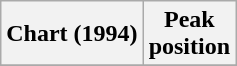<table class="wikitable sortable">
<tr>
<th align="left">Chart (1994)</th>
<th align="center">Peak<br>position</th>
</tr>
<tr>
</tr>
</table>
